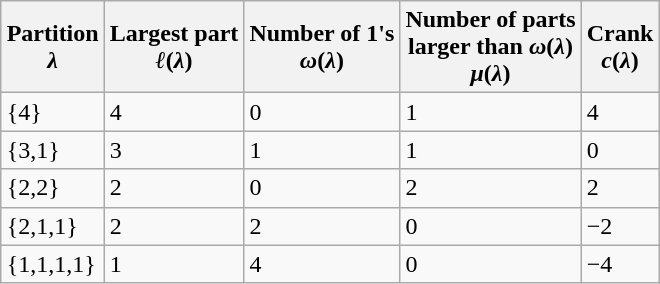<table class="wikitable" style="margin: 1em auto;">
<tr>
<th>Partition <br> <em>λ</em></th>
<th>Largest part <br><em>ℓ</em>(<em>λ</em>)</th>
<th>Number of 1's <br> <em>ω</em>(<em>λ</em>)</th>
<th>Number of parts<br> larger than <em>ω</em>(<em>λ</em>)<br><em>μ</em>(<em>λ</em>)</th>
<th>Crank<br> <em>c</em>(<em>λ</em>)</th>
</tr>
<tr>
<td>{4}</td>
<td>4</td>
<td>0</td>
<td>1</td>
<td>4</td>
</tr>
<tr>
<td>{3,1}</td>
<td>3</td>
<td>1</td>
<td>1</td>
<td>0</td>
</tr>
<tr>
<td>{2,2}</td>
<td>2</td>
<td>0</td>
<td>2</td>
<td>2</td>
</tr>
<tr>
<td>{2,1,1}</td>
<td>2</td>
<td>2</td>
<td>0</td>
<td>−2</td>
</tr>
<tr>
<td>{1,1,1,1}</td>
<td>1</td>
<td>4</td>
<td>0</td>
<td>−4</td>
</tr>
</table>
